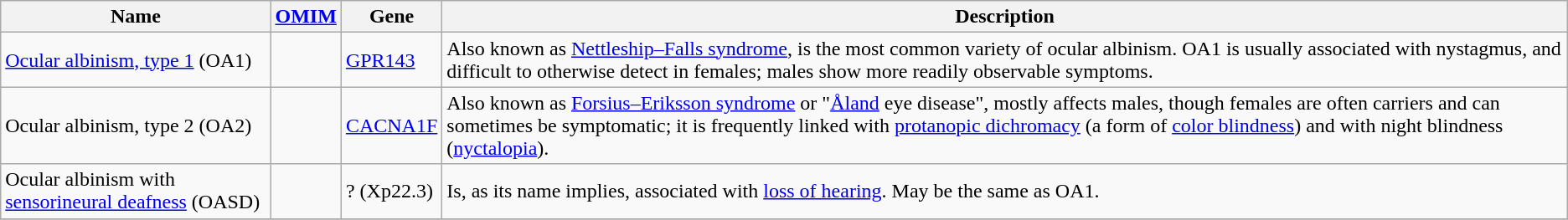<table class="wikitable">
<tr>
<th>Name</th>
<th><a href='#'>OMIM</a></th>
<th>Gene</th>
<th>Description</th>
</tr>
<tr>
<td><a href='#'>Ocular albinism, type 1</a> (OA1)</td>
<td></td>
<td><a href='#'>GPR143</a></td>
<td>Also known as <a href='#'>Nettleship–Falls syndrome</a>, is the most common variety of ocular albinism. OA1 is usually associated with nystagmus, and difficult to otherwise detect in females; males show more readily observable symptoms.</td>
</tr>
<tr>
<td>Ocular albinism, type 2 (OA2)</td>
<td></td>
<td><a href='#'>CACNA1F</a></td>
<td>Also known as <a href='#'>Forsius–Eriksson syndrome</a> or "<a href='#'>Åland</a> eye disease", mostly affects males, though females are often carriers and can sometimes be symptomatic; it is frequently linked with <a href='#'>protanopic dichromacy</a> (a form of <a href='#'>color blindness</a>) and with night blindness (<a href='#'>nyctalopia</a>).</td>
</tr>
<tr>
<td>Ocular albinism with <a href='#'>sensorineural deafness</a> (OASD)</td>
<td></td>
<td>? (Xp22.3)</td>
<td>Is, as its name implies, associated with <a href='#'>loss of hearing</a>. May be the same as OA1.</td>
</tr>
<tr>
</tr>
</table>
